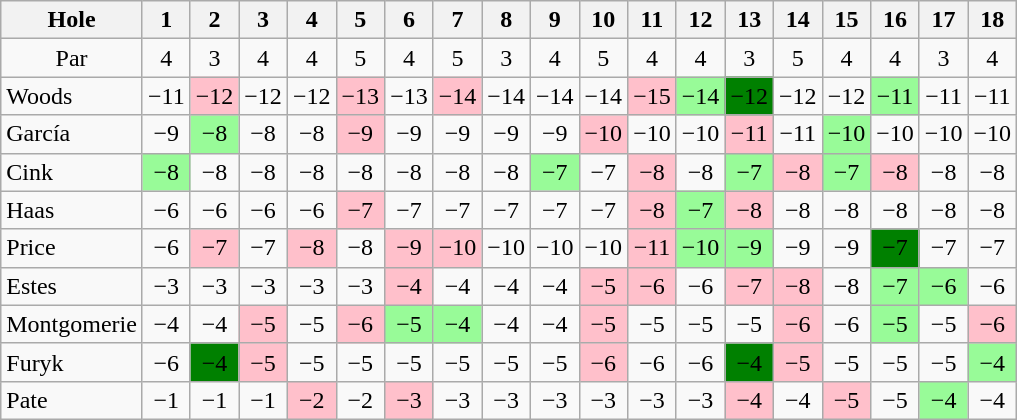<table class="wikitable" style="text-align:center">
<tr>
<th>Hole</th>
<th>1</th>
<th>2</th>
<th>3</th>
<th>4</th>
<th>5</th>
<th>6</th>
<th>7</th>
<th>8</th>
<th>9</th>
<th>10</th>
<th>11</th>
<th>12</th>
<th>13</th>
<th>14</th>
<th>15</th>
<th>16</th>
<th>17</th>
<th>18</th>
</tr>
<tr>
<td>Par</td>
<td>4</td>
<td>3</td>
<td>4</td>
<td>4</td>
<td>5</td>
<td>4</td>
<td>5</td>
<td>3</td>
<td>4</td>
<td>5</td>
<td>4</td>
<td>4</td>
<td>3</td>
<td>5</td>
<td>4</td>
<td>4</td>
<td>3</td>
<td>4</td>
</tr>
<tr>
<td align=left> Woods</td>
<td>−11</td>
<td style="background: Pink;">−12</td>
<td>−12</td>
<td>−12</td>
<td style="background: Pink;">−13</td>
<td>−13</td>
<td style="background: Pink;">−14</td>
<td>−14</td>
<td>−14</td>
<td>−14</td>
<td style="background: Pink;">−15</td>
<td style="background: PaleGreen;">−14</td>
<td style="background: Green;">−12</td>
<td>−12</td>
<td>−12</td>
<td style="background: PaleGreen;">−11</td>
<td>−11</td>
<td>−11</td>
</tr>
<tr>
<td align=left> García</td>
<td>−9</td>
<td style="background: PaleGreen;">−8</td>
<td>−8</td>
<td>−8</td>
<td style="background: Pink;">−9</td>
<td>−9</td>
<td>−9</td>
<td>−9</td>
<td>−9</td>
<td style="background: Pink;">−10</td>
<td>−10</td>
<td>−10</td>
<td style="background: Pink;">−11</td>
<td>−11</td>
<td style="background: PaleGreen;">−10</td>
<td>−10</td>
<td>−10</td>
<td>−10</td>
</tr>
<tr>
<td align=left> Cink</td>
<td style="background: PaleGreen;">−8</td>
<td>−8</td>
<td>−8</td>
<td>−8</td>
<td>−8</td>
<td>−8</td>
<td>−8</td>
<td>−8</td>
<td style="background: PaleGreen;">−7</td>
<td>−7</td>
<td style="background: Pink;">−8</td>
<td>−8</td>
<td style="background: PaleGreen;">−7</td>
<td style="background: Pink;">−8</td>
<td style="background: PaleGreen;">−7</td>
<td style="background: Pink;">−8</td>
<td>−8</td>
<td>−8</td>
</tr>
<tr>
<td align=left> Haas</td>
<td>−6</td>
<td>−6</td>
<td>−6</td>
<td>−6</td>
<td style="background: Pink;">−7</td>
<td>−7</td>
<td>−7</td>
<td>−7</td>
<td>−7</td>
<td>−7</td>
<td style="background: Pink;">−8</td>
<td style="background: PaleGreen;">−7</td>
<td style="background: Pink;">−8</td>
<td>−8</td>
<td>−8</td>
<td>−8</td>
<td>−8</td>
<td>−8</td>
</tr>
<tr>
<td align=left> Price</td>
<td>−6</td>
<td style="background: Pink;">−7</td>
<td>−7</td>
<td style="background: Pink;">−8</td>
<td>−8</td>
<td style="background: Pink;">−9</td>
<td style="background: Pink;">−10</td>
<td>−10</td>
<td>−10</td>
<td>−10</td>
<td style="background: Pink;">−11</td>
<td style="background: PaleGreen;">−10</td>
<td style="background: PaleGreen;">−9</td>
<td>−9</td>
<td>−9</td>
<td style="background: Green;">−7</td>
<td>−7</td>
<td>−7</td>
</tr>
<tr>
<td align=left> Estes</td>
<td>−3</td>
<td>−3</td>
<td>−3</td>
<td>−3</td>
<td>−3</td>
<td style="background: Pink;">−4</td>
<td>−4</td>
<td>−4</td>
<td>−4</td>
<td style="background: Pink;">−5</td>
<td style="background: Pink;">−6</td>
<td>−6</td>
<td style="background: Pink;">−7</td>
<td style="background: Pink;">−8</td>
<td>−8</td>
<td style="background: PaleGreen;">−7</td>
<td style="background: PaleGreen;">−6</td>
<td>−6</td>
</tr>
<tr>
<td align=left> Montgomerie</td>
<td>−4</td>
<td>−4</td>
<td style="background: Pink;">−5</td>
<td>−5</td>
<td style="background: Pink;">−6</td>
<td style="background: PaleGreen;">−5</td>
<td style="background: PaleGreen;">−4</td>
<td>−4</td>
<td>−4</td>
<td style="background: Pink;">−5</td>
<td>−5</td>
<td>−5</td>
<td>−5</td>
<td style="background: Pink;">−6</td>
<td>−6</td>
<td style="background: PaleGreen;">−5</td>
<td>−5</td>
<td style="background: Pink;">−6</td>
</tr>
<tr>
<td align=left> Furyk</td>
<td>−6</td>
<td style="background: Green;">−4</td>
<td style="background: Pink;">−5</td>
<td>−5</td>
<td>−5</td>
<td>−5</td>
<td>−5</td>
<td>−5</td>
<td>−5</td>
<td style="background: Pink;">−6</td>
<td>−6</td>
<td>−6</td>
<td style="background: Green;">−4</td>
<td style="background: Pink;">−5</td>
<td>−5</td>
<td>−5</td>
<td>−5</td>
<td style="background: PaleGreen;">−4</td>
</tr>
<tr>
<td align=left> Pate</td>
<td>−1</td>
<td>−1</td>
<td>−1</td>
<td style="background: Pink;">−2</td>
<td>−2</td>
<td style="background: Pink;">−3</td>
<td>−3</td>
<td>−3</td>
<td>−3</td>
<td>−3</td>
<td>−3</td>
<td>−3</td>
<td style="background: Pink;">−4</td>
<td>−4</td>
<td style="background: Pink;">−5</td>
<td>−5</td>
<td style="background: PaleGreen;">−4</td>
<td>−4</td>
</tr>
</table>
